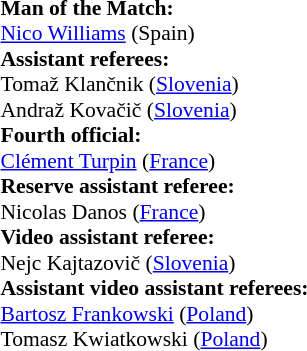<table style="width:50%;font-size:90%">
<tr>
<td><br><strong>Man of the Match:</strong>
<br><a href='#'>Nico Williams</a> (Spain)<br><strong>Assistant referees:</strong>
<br>Tomaž Klančnik (<a href='#'>Slovenia</a>)
<br>Andraž Kovačič (<a href='#'>Slovenia</a>)
<br><strong>Fourth official:</strong>
<br><a href='#'>Clément Turpin</a> (<a href='#'>France</a>)
<br><strong>Reserve assistant referee:</strong>
<br>Nicolas Danos (<a href='#'>France</a>)
<br><strong>Video assistant referee:</strong>
<br>Nejc Kajtazovič (<a href='#'>Slovenia</a>)
<br><strong>Assistant video assistant referees:</strong>
<br><a href='#'>Bartosz Frankowski</a> (<a href='#'>Poland</a>)
<br>Tomasz Kwiatkowski (<a href='#'>Poland</a>)</td>
</tr>
</table>
